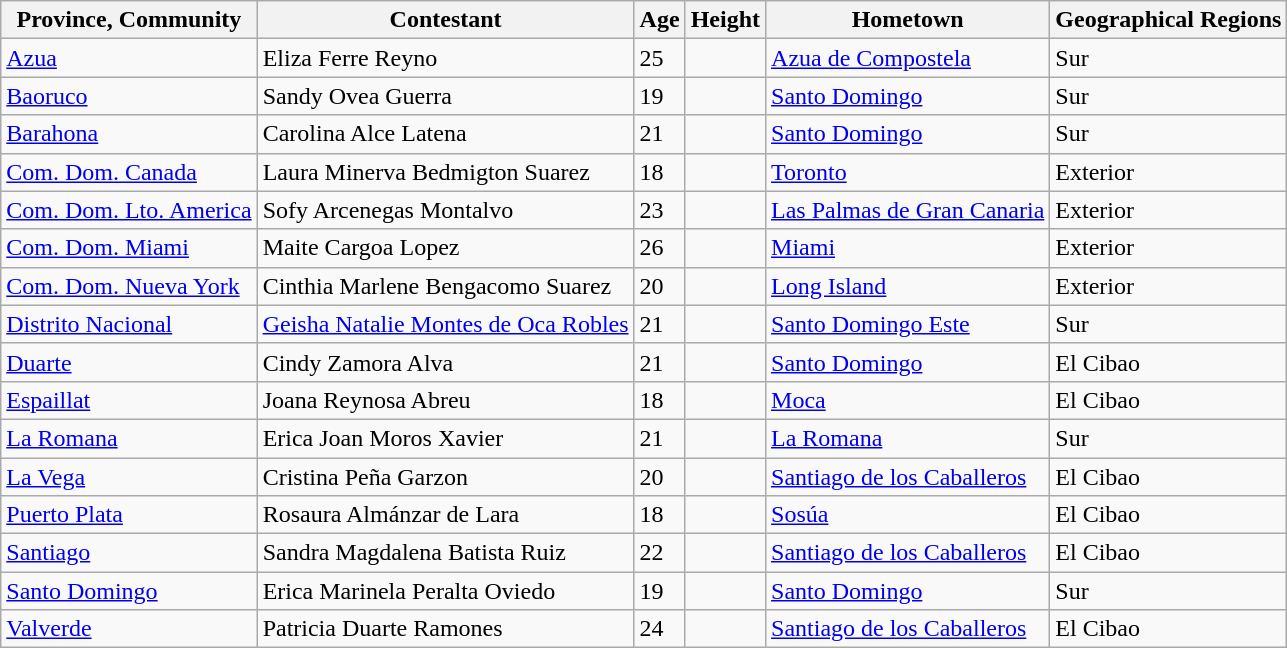<table class="sortable wikitable">
<tr>
<th>Province, Community</th>
<th>Contestant</th>
<th>Age</th>
<th>Height</th>
<th>Hometown</th>
<th>Geographical Regions</th>
</tr>
<tr>
<td><a href='#'>Azua</a></td>
<td>Eliza Ferre Reyno</td>
<td>25</td>
<td></td>
<td><a href='#'>Azua de Compostela</a></td>
<td>Sur</td>
</tr>
<tr>
<td><a href='#'>Baoruco</a></td>
<td>Sandy Ovea Guerra</td>
<td>19</td>
<td></td>
<td><a href='#'>Santo Domingo</a></td>
<td>Sur</td>
</tr>
<tr>
<td><a href='#'>Barahona</a></td>
<td>Carolina Alce Latena</td>
<td>21</td>
<td></td>
<td><a href='#'>Santo Domingo</a></td>
<td>Sur</td>
</tr>
<tr>
<td><a href='#'>Com. Dom. Canada</a></td>
<td>Laura Minerva Bedmigton Suarez</td>
<td>18</td>
<td></td>
<td><a href='#'>Toronto</a></td>
<td>Exterior</td>
</tr>
<tr>
<td><a href='#'>Com. Dom. Lto. America</a></td>
<td>Sofy Arcenegas Montalvo</td>
<td>23</td>
<td></td>
<td><a href='#'>Las Palmas de Gran Canaria</a></td>
<td>Exterior</td>
</tr>
<tr>
<td><a href='#'>Com. Dom. Miami</a></td>
<td>Maite Cargoa Lopez</td>
<td>26</td>
<td></td>
<td><a href='#'>Miami</a></td>
<td>Exterior</td>
</tr>
<tr>
<td><a href='#'>Com. Dom. Nueva York</a></td>
<td>Cinthia Marlene Bengacomo Suarez</td>
<td>20</td>
<td></td>
<td><a href='#'>Long Island</a></td>
<td>Exterior</td>
</tr>
<tr>
<td><a href='#'>Distrito Nacional</a></td>
<td><a href='#'>Geisha Natalie Montes de Oca Robles</a></td>
<td>21</td>
<td></td>
<td><a href='#'>Santo Domingo Este</a></td>
<td>Sur</td>
</tr>
<tr>
<td><a href='#'>Duarte</a></td>
<td>Cindy Zamora Alva</td>
<td>21</td>
<td></td>
<td><a href='#'>Santo Domingo</a></td>
<td>El Cibao</td>
</tr>
<tr>
<td><a href='#'>Espaillat</a></td>
<td>Joana Reynosa Abreu</td>
<td>18</td>
<td></td>
<td><a href='#'>Moca</a></td>
<td>El Cibao</td>
</tr>
<tr>
<td><a href='#'>La Romana</a></td>
<td>Erica Joan Moros Xavier</td>
<td>21</td>
<td></td>
<td><a href='#'>La Romana</a></td>
<td>Sur</td>
</tr>
<tr>
<td><a href='#'>La Vega</a></td>
<td>Cristina Peña Garzon</td>
<td>20</td>
<td></td>
<td><a href='#'>Santiago de los Caballeros</a></td>
<td>El Cibao</td>
</tr>
<tr>
<td><a href='#'>Puerto Plata</a></td>
<td>Rosaura Almánzar de Lara</td>
<td>18</td>
<td></td>
<td><a href='#'>Sosúa</a></td>
<td>El Cibao</td>
</tr>
<tr>
<td><a href='#'>Santiago</a></td>
<td>Sandra Magdalena Batista Ruiz</td>
<td>22</td>
<td></td>
<td><a href='#'>Santiago de los Caballeros</a></td>
<td>El Cibao</td>
</tr>
<tr>
<td><a href='#'>Santo Domingo</a></td>
<td>Erica Marinela Peralta Oviedo</td>
<td>19</td>
<td></td>
<td><a href='#'>Santo Domingo</a></td>
<td>Sur</td>
</tr>
<tr>
<td><a href='#'>Valverde</a></td>
<td>Patricia Duarte Ramones</td>
<td>24</td>
<td></td>
<td><a href='#'>Santiago de los Caballeros</a></td>
<td>El Cibao</td>
</tr>
</table>
